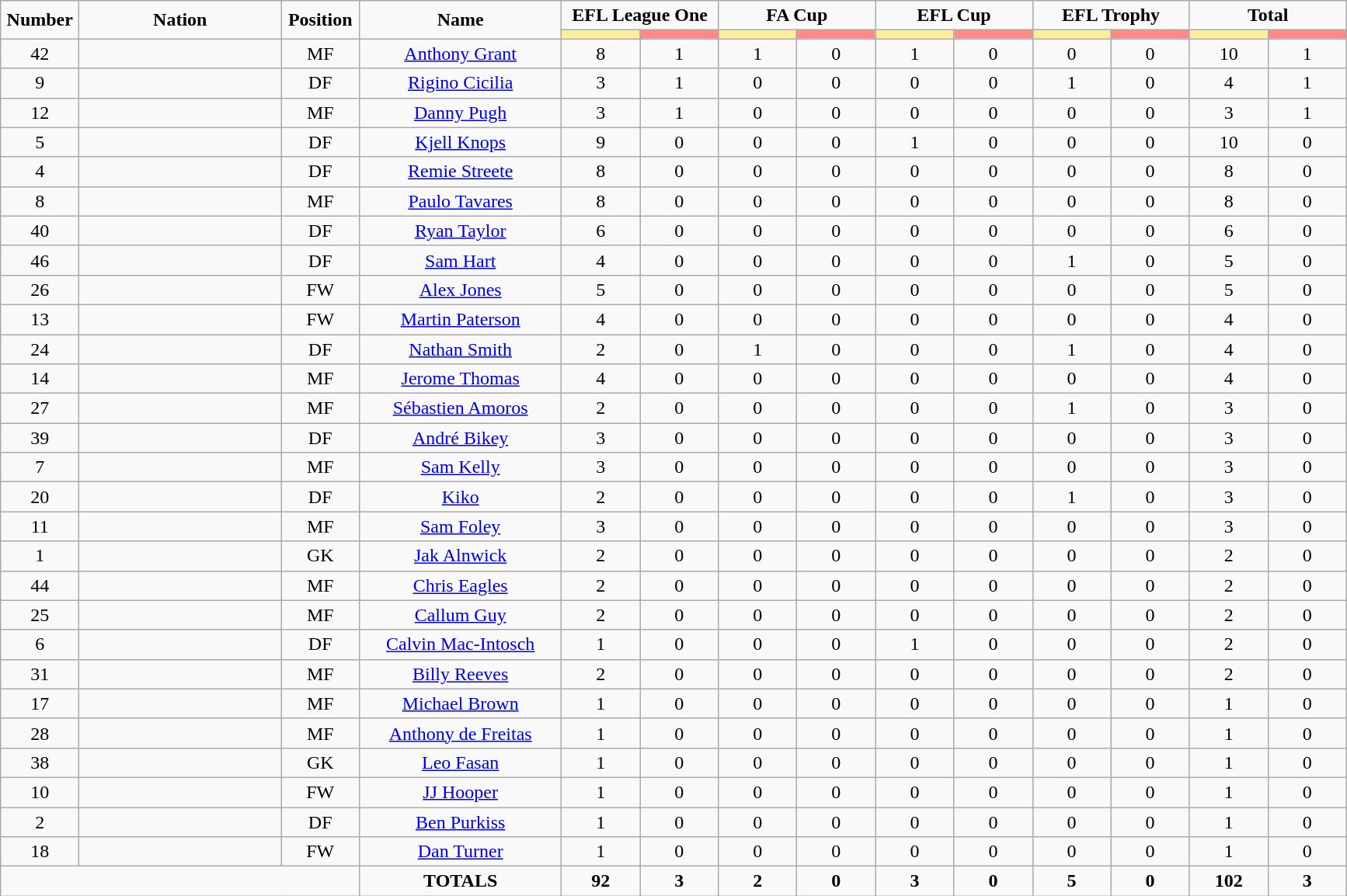<table class="wikitable" style="font-size: 100%; text-align: center;">
<tr>
<td rowspan="2" width="60" align="center"><strong>Number</strong></td>
<td rowspan="2" width="15%" align="center"><strong>Nation</strong></td>
<td rowspan="2" width="60" align="center"><strong>Position</strong></td>
<td rowspan="2" width="15%" align="center"><strong>Name</strong></td>
<td colspan="2" align="center"><strong>EFL League One</strong></td>
<td colspan="2" align="center"><strong>FA Cup</strong></td>
<td colspan="2" align="center"><strong>EFL Cup</strong></td>
<td colspan="2" align="center"><strong>EFL Trophy</strong></td>
<td colspan="2" align="center"><strong>Total</strong></td>
</tr>
<tr>
<th width=60 style="background: #FFEE99"></th>
<th width=60 style="background: #FF8888"></th>
<th width=60 style="background: #FFEE99"></th>
<th width=60 style="background: #FF8888"></th>
<th width=60 style="background: #FFEE99"></th>
<th width=60 style="background: #FF8888"></th>
<th width=60 style="background: #FFEE99"></th>
<th width=60 style="background: #FF8888"></th>
<th width=60 style="background: #FFEE99"></th>
<th width=60 style="background: #FF8888"></th>
</tr>
<tr>
<td>42</td>
<td></td>
<td>MF</td>
<td><a href='#'>Anthony Grant</a></td>
<td>8</td>
<td>1</td>
<td>1</td>
<td>0</td>
<td>1</td>
<td>0</td>
<td>0</td>
<td>0</td>
<td>10</td>
<td>1</td>
</tr>
<tr>
<td>9</td>
<td></td>
<td>DF</td>
<td><a href='#'>Rigino Cicilia</a></td>
<td>3</td>
<td>1</td>
<td>0</td>
<td>0</td>
<td>0</td>
<td>0</td>
<td>1</td>
<td>0</td>
<td>4</td>
<td>1</td>
</tr>
<tr>
<td>12</td>
<td></td>
<td>MF</td>
<td><a href='#'>Danny Pugh</a></td>
<td>3</td>
<td>1</td>
<td>0</td>
<td>0</td>
<td>0</td>
<td>0</td>
<td>0</td>
<td>0</td>
<td>3</td>
<td>1</td>
</tr>
<tr>
<td>5</td>
<td></td>
<td>DF</td>
<td><a href='#'>Kjell Knops</a></td>
<td>9</td>
<td>0</td>
<td>0</td>
<td>0</td>
<td>1</td>
<td>0</td>
<td>0</td>
<td>0</td>
<td>10</td>
<td>0</td>
</tr>
<tr>
<td>4</td>
<td></td>
<td>DF</td>
<td><a href='#'>Remie Streete</a></td>
<td>8</td>
<td>0</td>
<td>0</td>
<td>0</td>
<td>0</td>
<td>0</td>
<td>0</td>
<td>0</td>
<td>8</td>
<td>0</td>
</tr>
<tr>
<td>8</td>
<td></td>
<td>MF</td>
<td><a href='#'>Paulo Tavares</a></td>
<td>8</td>
<td>0</td>
<td>0</td>
<td>0</td>
<td>0</td>
<td>0</td>
<td>0</td>
<td>0</td>
<td>8</td>
<td>0</td>
</tr>
<tr>
<td>40</td>
<td></td>
<td>DF</td>
<td><a href='#'>Ryan Taylor</a></td>
<td>6</td>
<td>0</td>
<td>0</td>
<td>0</td>
<td>0</td>
<td>0</td>
<td>0</td>
<td>0</td>
<td>6</td>
<td>0</td>
</tr>
<tr>
<td>46</td>
<td></td>
<td>DF</td>
<td><a href='#'>Sam Hart</a></td>
<td>4</td>
<td>0</td>
<td>0</td>
<td>0</td>
<td>0</td>
<td>0</td>
<td>1</td>
<td>0</td>
<td>5</td>
<td>0</td>
</tr>
<tr>
<td>26</td>
<td></td>
<td>FW</td>
<td><a href='#'>Alex Jones</a></td>
<td>5</td>
<td>0</td>
<td>0</td>
<td>0</td>
<td>0</td>
<td>0</td>
<td>0</td>
<td>0</td>
<td>5</td>
<td>0</td>
</tr>
<tr>
<td>13</td>
<td></td>
<td>FW</td>
<td><a href='#'>Martin Paterson</a></td>
<td>4</td>
<td>0</td>
<td>0</td>
<td>0</td>
<td>0</td>
<td>0</td>
<td>0</td>
<td>0</td>
<td>4</td>
<td>0</td>
</tr>
<tr>
<td>24</td>
<td></td>
<td>DF</td>
<td><a href='#'>Nathan Smith</a></td>
<td>2</td>
<td>0</td>
<td>1</td>
<td>0</td>
<td>0</td>
<td>0</td>
<td>1</td>
<td>0</td>
<td>4</td>
<td>0</td>
</tr>
<tr>
<td>14</td>
<td></td>
<td>MF</td>
<td><a href='#'>Jerome Thomas</a></td>
<td>4</td>
<td>0</td>
<td>0</td>
<td>0</td>
<td>0</td>
<td>0</td>
<td>0</td>
<td>0</td>
<td>4</td>
<td>0</td>
</tr>
<tr>
<td>27</td>
<td></td>
<td>MF</td>
<td><a href='#'>Sébastien Amoros</a></td>
<td>2</td>
<td>0</td>
<td>0</td>
<td>0</td>
<td>0</td>
<td>0</td>
<td>1</td>
<td>0</td>
<td>3</td>
<td>0</td>
</tr>
<tr>
<td>39</td>
<td></td>
<td>DF</td>
<td><a href='#'>André Bikey</a></td>
<td>3</td>
<td>0</td>
<td>0</td>
<td>0</td>
<td>0</td>
<td>0</td>
<td>0</td>
<td>0</td>
<td>3</td>
<td>0</td>
</tr>
<tr>
<td>7</td>
<td></td>
<td>MF</td>
<td><a href='#'>Sam Kelly</a></td>
<td>3</td>
<td>0</td>
<td>0</td>
<td>0</td>
<td>0</td>
<td>0</td>
<td>0</td>
<td>0</td>
<td>3</td>
<td>0</td>
</tr>
<tr>
<td>20</td>
<td></td>
<td>DF</td>
<td><a href='#'>Kiko</a></td>
<td>2</td>
<td>0</td>
<td>0</td>
<td>0</td>
<td>0</td>
<td>0</td>
<td>1</td>
<td>0</td>
<td>3</td>
<td>0</td>
</tr>
<tr>
<td>11</td>
<td></td>
<td>MF</td>
<td><a href='#'>Sam Foley</a></td>
<td>3</td>
<td>0</td>
<td>0</td>
<td>0</td>
<td>0</td>
<td>0</td>
<td>0</td>
<td>0</td>
<td>3</td>
<td>0</td>
</tr>
<tr>
<td>1</td>
<td></td>
<td>GK</td>
<td><a href='#'>Jak Alnwick</a></td>
<td>2</td>
<td>0</td>
<td>0</td>
<td>0</td>
<td>0</td>
<td>0</td>
<td>0</td>
<td>0</td>
<td>2</td>
<td>0</td>
</tr>
<tr>
<td>44</td>
<td></td>
<td>MF</td>
<td><a href='#'>Chris Eagles</a></td>
<td>2</td>
<td>0</td>
<td>0</td>
<td>0</td>
<td>0</td>
<td>0</td>
<td>0</td>
<td>0</td>
<td>2</td>
<td>0</td>
</tr>
<tr>
<td>25</td>
<td></td>
<td>MF</td>
<td><a href='#'>Callum Guy</a></td>
<td>2</td>
<td>0</td>
<td>0</td>
<td>0</td>
<td>0</td>
<td>0</td>
<td>0</td>
<td>0</td>
<td>2</td>
<td>0</td>
</tr>
<tr>
<td>6</td>
<td></td>
<td>DF</td>
<td><a href='#'>Calvin Mac-Intosch</a></td>
<td>1</td>
<td>0</td>
<td>0</td>
<td>0</td>
<td>1</td>
<td>0</td>
<td>0</td>
<td>0</td>
<td>2</td>
<td>0</td>
</tr>
<tr>
<td>31</td>
<td></td>
<td>MF</td>
<td><a href='#'>Billy Reeves</a></td>
<td>2</td>
<td>0</td>
<td>0</td>
<td>0</td>
<td>0</td>
<td>0</td>
<td>0</td>
<td>0</td>
<td>2</td>
<td>0</td>
</tr>
<tr>
<td>17</td>
<td></td>
<td>MF</td>
<td><a href='#'>Michael Brown</a></td>
<td>1</td>
<td>0</td>
<td>0</td>
<td>0</td>
<td>0</td>
<td>0</td>
<td>0</td>
<td>0</td>
<td>1</td>
<td>0</td>
</tr>
<tr>
<td>28</td>
<td></td>
<td>MF</td>
<td><a href='#'>Anthony de Freitas</a></td>
<td>1</td>
<td>0</td>
<td>0</td>
<td>0</td>
<td>0</td>
<td>0</td>
<td>0</td>
<td>0</td>
<td>1</td>
<td>0</td>
</tr>
<tr>
<td>38</td>
<td></td>
<td>GK</td>
<td><a href='#'>Leo Fasan</a></td>
<td>1</td>
<td>0</td>
<td>0</td>
<td>0</td>
<td>0</td>
<td>0</td>
<td>0</td>
<td>0</td>
<td>1</td>
<td>0</td>
</tr>
<tr>
<td>10</td>
<td></td>
<td>FW</td>
<td><a href='#'>JJ Hooper</a></td>
<td>1</td>
<td>0</td>
<td>0</td>
<td>0</td>
<td>0</td>
<td>0</td>
<td>0</td>
<td>0</td>
<td>1</td>
<td>0</td>
</tr>
<tr>
<td>2</td>
<td></td>
<td>DF</td>
<td><a href='#'>Ben Purkiss</a></td>
<td>1</td>
<td>0</td>
<td>0</td>
<td>0</td>
<td>0</td>
<td>0</td>
<td>0</td>
<td>0</td>
<td>1</td>
<td>0</td>
</tr>
<tr>
<td>18</td>
<td></td>
<td>FW</td>
<td><a href='#'>Dan Turner</a></td>
<td>1</td>
<td>0</td>
<td>0</td>
<td>0</td>
<td>0</td>
<td>0</td>
<td>0</td>
<td>0</td>
<td>1</td>
<td>0</td>
</tr>
<tr>
<td colspan="3"></td>
<td><strong>TOTALS</strong></td>
<td><strong>92</strong></td>
<td><strong>3</strong></td>
<td><strong>2</strong></td>
<td><strong>0</strong></td>
<td><strong>3</strong></td>
<td><strong>0</strong></td>
<td><strong>5</strong></td>
<td><strong>0</strong></td>
<td><strong>102</strong></td>
<td><strong>3</strong></td>
</tr>
</table>
